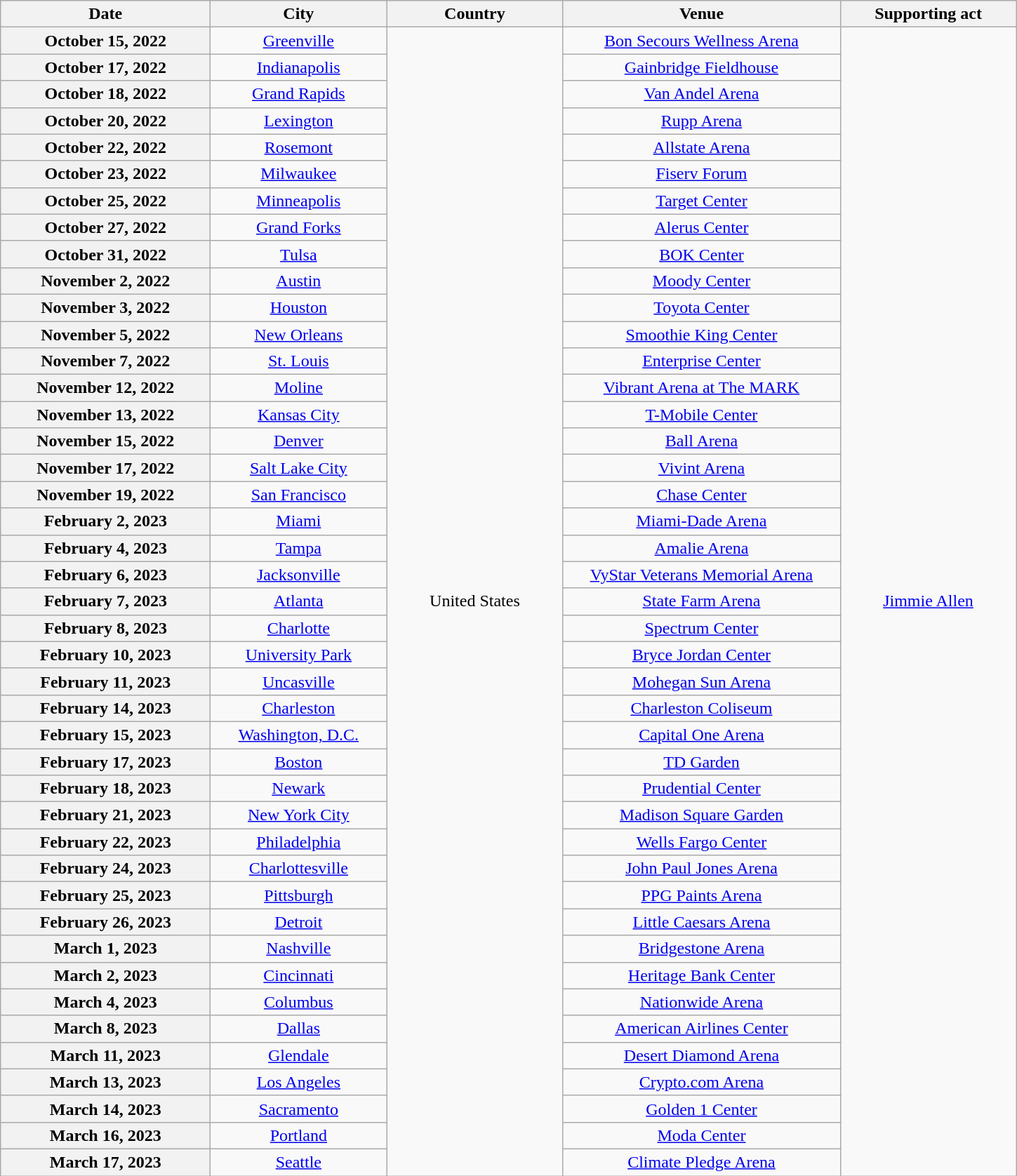<table class="wikitable plainrowheaders" style="text-align:center;" >
<tr>
<th scope="col" style="width:12em;">Date</th>
<th scope="col" style="width:10em;">City</th>
<th scope="col" style="width:10em;">Country</th>
<th scope="col" style="width:16em;">Venue</th>
<th scope="col" style="width:10em;">Supporting act</th>
</tr>
<tr>
<th scope="row">October 15, 2022</th>
<td><a href='#'>Greenville</a></td>
<td rowspan="43">United States</td>
<td><a href='#'>Bon Secours Wellness Arena</a></td>
<td rowspan="43"><a href='#'>Jimmie Allen</a></td>
</tr>
<tr>
<th scope="row">October 17, 2022</th>
<td><a href='#'>Indianapolis</a></td>
<td><a href='#'>Gainbridge Fieldhouse</a></td>
</tr>
<tr>
<th scope="row">October 18, 2022</th>
<td><a href='#'>Grand Rapids</a></td>
<td><a href='#'>Van Andel Arena</a></td>
</tr>
<tr>
<th scope="row">October 20, 2022</th>
<td><a href='#'>Lexington</a></td>
<td><a href='#'>Rupp Arena</a></td>
</tr>
<tr>
<th scope="row">October 22, 2022</th>
<td><a href='#'>Rosemont</a></td>
<td><a href='#'>Allstate Arena</a></td>
</tr>
<tr>
<th scope="row">October 23, 2022</th>
<td><a href='#'>Milwaukee</a></td>
<td><a href='#'>Fiserv Forum</a></td>
</tr>
<tr>
<th scope="row">October 25, 2022</th>
<td><a href='#'>Minneapolis</a></td>
<td><a href='#'>Target Center</a></td>
</tr>
<tr>
<th scope="row">October 27, 2022</th>
<td><a href='#'>Grand Forks</a></td>
<td><a href='#'>Alerus Center</a></td>
</tr>
<tr>
<th scope="row">October 31, 2022</th>
<td><a href='#'>Tulsa</a></td>
<td><a href='#'>BOK Center</a></td>
</tr>
<tr>
<th scope="row">November 2, 2022</th>
<td><a href='#'>Austin</a></td>
<td><a href='#'>Moody Center</a></td>
</tr>
<tr>
<th scope="row">November 3, 2022</th>
<td><a href='#'>Houston</a></td>
<td><a href='#'>Toyota Center</a></td>
</tr>
<tr>
<th scope="row">November 5, 2022</th>
<td><a href='#'>New Orleans</a></td>
<td><a href='#'>Smoothie King Center</a></td>
</tr>
<tr>
<th scope="row">November 7, 2022</th>
<td><a href='#'>St. Louis</a></td>
<td><a href='#'>Enterprise Center</a></td>
</tr>
<tr>
<th scope="row">November 12, 2022</th>
<td><a href='#'>Moline</a></td>
<td><a href='#'>Vibrant Arena at The MARK</a></td>
</tr>
<tr>
<th scope="row">November 13, 2022</th>
<td><a href='#'>Kansas City</a></td>
<td><a href='#'>T-Mobile Center</a></td>
</tr>
<tr>
<th scope="row">November 15, 2022</th>
<td><a href='#'>Denver</a></td>
<td><a href='#'>Ball Arena</a></td>
</tr>
<tr>
<th scope="row">November 17, 2022</th>
<td><a href='#'>Salt Lake City</a></td>
<td><a href='#'>Vivint Arena</a></td>
</tr>
<tr>
<th scope="row">November 19, 2022</th>
<td><a href='#'>San Francisco</a></td>
<td><a href='#'>Chase Center</a></td>
</tr>
<tr>
<th scope="row">February 2, 2023</th>
<td><a href='#'>Miami</a></td>
<td><a href='#'>Miami-Dade Arena</a></td>
</tr>
<tr>
<th scope="row">February 4, 2023</th>
<td><a href='#'>Tampa</a></td>
<td><a href='#'>Amalie Arena</a></td>
</tr>
<tr>
<th scope="row">February 6, 2023</th>
<td><a href='#'>Jacksonville</a></td>
<td><a href='#'>VyStar Veterans Memorial Arena</a></td>
</tr>
<tr>
<th scope="row">February 7, 2023</th>
<td><a href='#'>Atlanta</a></td>
<td><a href='#'>State Farm Arena</a></td>
</tr>
<tr>
<th scope="row">February 8, 2023</th>
<td><a href='#'>Charlotte</a></td>
<td><a href='#'>Spectrum Center</a></td>
</tr>
<tr>
<th scope="row">February 10, 2023</th>
<td><a href='#'>University Park</a></td>
<td><a href='#'>Bryce Jordan Center</a></td>
</tr>
<tr>
<th scope="row">February 11, 2023</th>
<td><a href='#'>Uncasville</a></td>
<td><a href='#'>Mohegan Sun Arena</a></td>
</tr>
<tr>
<th scope="row">February 14, 2023</th>
<td><a href='#'>Charleston</a></td>
<td><a href='#'>Charleston Coliseum</a></td>
</tr>
<tr>
<th scope="row">February 15, 2023</th>
<td><a href='#'>Washington, D.C.</a></td>
<td><a href='#'>Capital One Arena</a></td>
</tr>
<tr>
<th scope="row">February 17, 2023</th>
<td><a href='#'>Boston</a></td>
<td><a href='#'>TD Garden</a></td>
</tr>
<tr>
<th scope="row">February 18, 2023</th>
<td><a href='#'>Newark</a></td>
<td><a href='#'>Prudential Center</a></td>
</tr>
<tr>
<th scope="row">February 21, 2023</th>
<td><a href='#'>New York City</a></td>
<td><a href='#'>Madison Square Garden</a></td>
</tr>
<tr>
<th scope="row">February 22, 2023</th>
<td><a href='#'>Philadelphia</a></td>
<td><a href='#'>Wells Fargo Center</a></td>
</tr>
<tr>
<th scope="row">February 24, 2023</th>
<td><a href='#'>Charlottesville</a></td>
<td><a href='#'>John Paul Jones Arena</a></td>
</tr>
<tr>
<th scope="row">February 25, 2023</th>
<td><a href='#'>Pittsburgh</a></td>
<td><a href='#'>PPG Paints Arena</a></td>
</tr>
<tr>
<th scope="row">February 26, 2023</th>
<td><a href='#'>Detroit</a></td>
<td><a href='#'>Little Caesars Arena</a></td>
</tr>
<tr>
<th scope="row">March 1, 2023</th>
<td><a href='#'>Nashville</a></td>
<td><a href='#'>Bridgestone Arena</a></td>
</tr>
<tr>
<th scope="row">March 2, 2023</th>
<td><a href='#'>Cincinnati</a></td>
<td><a href='#'>Heritage Bank Center</a></td>
</tr>
<tr>
<th scope="row">March 4, 2023</th>
<td><a href='#'>Columbus</a></td>
<td><a href='#'>Nationwide Arena</a></td>
</tr>
<tr>
<th scope="row">March 8, 2023</th>
<td><a href='#'>Dallas</a></td>
<td><a href='#'>American Airlines Center</a></td>
</tr>
<tr>
<th scope="row">March 11, 2023</th>
<td><a href='#'>Glendale</a></td>
<td><a href='#'>Desert Diamond Arena</a></td>
</tr>
<tr>
<th scope="row">March 13, 2023</th>
<td><a href='#'>Los Angeles</a></td>
<td><a href='#'>Crypto.com Arena</a></td>
</tr>
<tr>
<th scope="row">March 14, 2023</th>
<td><a href='#'>Sacramento</a></td>
<td><a href='#'>Golden 1 Center</a></td>
</tr>
<tr>
<th scope="row">March 16, 2023</th>
<td><a href='#'>Portland</a></td>
<td><a href='#'>Moda Center</a></td>
</tr>
<tr>
<th scope="row">March 17, 2023</th>
<td><a href='#'>Seattle</a></td>
<td><a href='#'>Climate Pledge Arena</a></td>
</tr>
</table>
